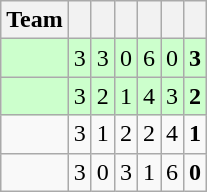<table class=wikitable style="text-align:center">
<tr>
<th>Team</th>
<th></th>
<th></th>
<th></th>
<th></th>
<th></th>
<th></th>
</tr>
<tr bgcolor=ccffcc>
<td style="text-align:left"></td>
<td>3</td>
<td>3</td>
<td>0</td>
<td>6</td>
<td>0</td>
<td><strong>3</strong></td>
</tr>
<tr bgcolor=ccffcc>
<td style="text-align:left"></td>
<td>3</td>
<td>2</td>
<td>1</td>
<td>4</td>
<td>3</td>
<td><strong>2</strong></td>
</tr>
<tr>
<td style="text-align:left"></td>
<td>3</td>
<td>1</td>
<td>2</td>
<td>2</td>
<td>4</td>
<td><strong>1</strong></td>
</tr>
<tr>
<td style="text-align:left"></td>
<td>3</td>
<td>0</td>
<td>3</td>
<td>1</td>
<td>6</td>
<td><strong>0</strong></td>
</tr>
</table>
